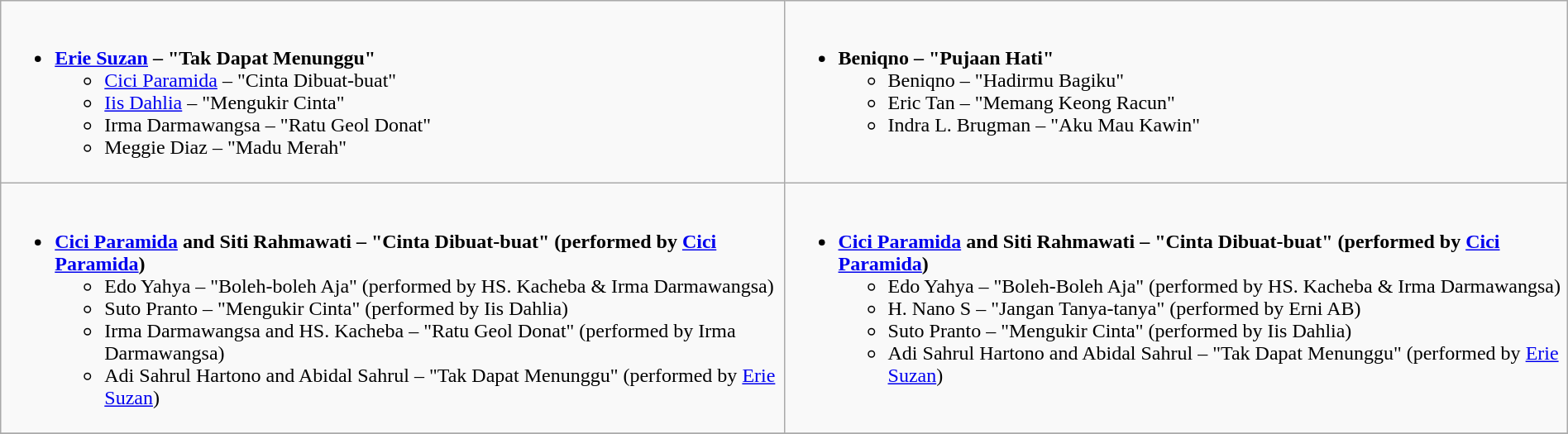<table class=wikitable style="width:100%;">
<tr>
<td valign= "top" width="50%"><br><ul><li><strong><a href='#'>Erie Suzan</a> – "Tak Dapat Menunggu"</strong><ul><li><a href='#'>Cici Paramida</a> – "Cinta Dibuat-buat"</li><li><a href='#'>Iis Dahlia</a> – "Mengukir Cinta"</li><li>Irma Darmawangsa – "Ratu Geol Donat"</li><li>Meggie Diaz – "Madu Merah"</li></ul></li></ul></td>
<td valign= "top" width="50%"><br><ul><li><strong>Beniqno – "Pujaan Hati"</strong><ul><li>Beniqno – "Hadirmu Bagiku"</li><li>Eric Tan – "Memang Keong Racun"</li><li>Indra L. Brugman – "Aku Mau Kawin"</li></ul></li></ul></td>
</tr>
<tr>
<td valign= "top" width="50%"><br><ul><li><strong><a href='#'>Cici Paramida</a> and Siti Rahmawati – "Cinta Dibuat-buat" (performed by <a href='#'>Cici Paramida</a>)</strong><ul><li>Edo Yahya – "Boleh-boleh Aja" (performed by HS. Kacheba & Irma Darmawangsa)</li><li>Suto Pranto – "Mengukir Cinta" (performed by Iis Dahlia)</li><li>Irma Darmawangsa and HS. Kacheba – "Ratu Geol Donat" (performed by Irma Darmawangsa)</li><li>Adi Sahrul Hartono and Abidal Sahrul – "Tak Dapat Menunggu" (performed by <a href='#'>Erie Suzan</a>)</li></ul></li></ul></td>
<td valign= "top" width="50%"><br><ul><li><strong><a href='#'>Cici Paramida</a> and Siti Rahmawati – "Cinta Dibuat-buat" (performed by <a href='#'>Cici Paramida</a>)</strong><ul><li>Edo Yahya – "Boleh-Boleh Aja" (performed by HS. Kacheba & Irma Darmawangsa)</li><li>H. Nano S – "Jangan Tanya-tanya" (performed by Erni AB)</li><li>Suto Pranto – "Mengukir Cinta" (performed by Iis Dahlia)</li><li>Adi Sahrul Hartono and Abidal Sahrul – "Tak Dapat Menunggu" (performed by <a href='#'>Erie Suzan</a>)</li></ul></li></ul></td>
</tr>
<tr>
</tr>
</table>
